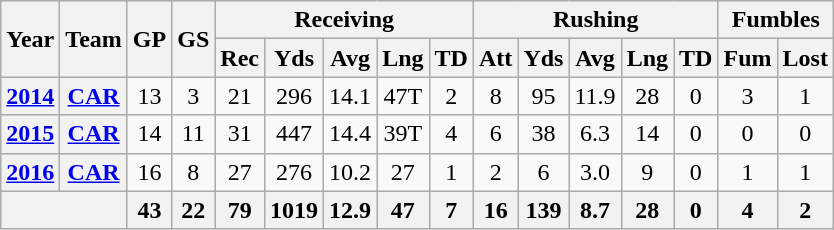<table class="wikitable" style="text-align: center;">
<tr>
<th rowspan="2">Year</th>
<th rowspan="2">Team</th>
<th rowspan="2">GP</th>
<th rowspan="2">GS</th>
<th colspan="5">Receiving</th>
<th colspan="5">Rushing</th>
<th colspan="2">Fumbles</th>
</tr>
<tr>
<th>Rec</th>
<th>Yds</th>
<th>Avg</th>
<th>Lng</th>
<th>TD</th>
<th>Att</th>
<th>Yds</th>
<th>Avg</th>
<th>Lng</th>
<th>TD</th>
<th>Fum</th>
<th>Lost</th>
</tr>
<tr>
<th><a href='#'>2014</a></th>
<th><a href='#'>CAR</a></th>
<td>13</td>
<td>3</td>
<td>21</td>
<td>296</td>
<td>14.1</td>
<td>47T</td>
<td>2</td>
<td>8</td>
<td>95</td>
<td>11.9</td>
<td>28</td>
<td>0</td>
<td>3</td>
<td>1</td>
</tr>
<tr>
<th><a href='#'>2015</a></th>
<th><a href='#'>CAR</a></th>
<td>14</td>
<td>11</td>
<td>31</td>
<td>447</td>
<td>14.4</td>
<td>39T</td>
<td>4</td>
<td>6</td>
<td>38</td>
<td>6.3</td>
<td>14</td>
<td>0</td>
<td>0</td>
<td>0</td>
</tr>
<tr>
<th><a href='#'>2016</a></th>
<th><a href='#'>CAR</a></th>
<td>16</td>
<td>8</td>
<td>27</td>
<td>276</td>
<td>10.2</td>
<td>27</td>
<td>1</td>
<td>2</td>
<td>6</td>
<td>3.0</td>
<td>9</td>
<td>0</td>
<td>1</td>
<td>1</td>
</tr>
<tr>
<th colspan="2"></th>
<th>43</th>
<th>22</th>
<th>79</th>
<th>1019</th>
<th>12.9</th>
<th>47</th>
<th>7</th>
<th>16</th>
<th>139</th>
<th>8.7</th>
<th>28</th>
<th>0</th>
<th>4</th>
<th>2</th>
</tr>
</table>
